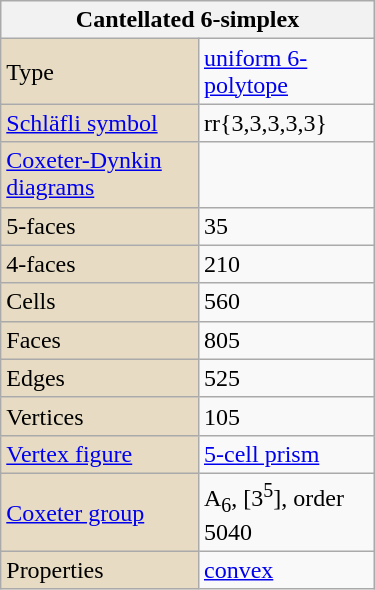<table class="wikitable" align="right" style="margin-left:10px" width="250">
<tr>
<th bgcolor=#e7dcc3 colspan=2>Cantellated 6-simplex</th>
</tr>
<tr>
<td bgcolor=#e7dcc3>Type</td>
<td><a href='#'>uniform 6-polytope</a></td>
</tr>
<tr>
<td bgcolor=#e7dcc3><a href='#'>Schläfli symbol</a></td>
<td>rr{3,3,3,3,3}<br></td>
</tr>
<tr>
<td bgcolor=#e7dcc3><a href='#'>Coxeter-Dynkin diagrams</a></td>
<td><br></td>
</tr>
<tr>
<td bgcolor=#e7dcc3>5-faces</td>
<td>35</td>
</tr>
<tr>
<td bgcolor=#e7dcc3>4-faces</td>
<td>210</td>
</tr>
<tr>
<td bgcolor=#e7dcc3>Cells</td>
<td>560</td>
</tr>
<tr>
<td bgcolor=#e7dcc3>Faces</td>
<td>805</td>
</tr>
<tr>
<td bgcolor=#e7dcc3>Edges</td>
<td>525</td>
</tr>
<tr>
<td bgcolor=#e7dcc3>Vertices</td>
<td>105</td>
</tr>
<tr>
<td bgcolor=#e7dcc3><a href='#'>Vertex figure</a></td>
<td><a href='#'>5-cell prism</a></td>
</tr>
<tr>
<td bgcolor=#e7dcc3><a href='#'>Coxeter group</a></td>
<td>A<sub>6</sub>, [3<sup>5</sup>], order 5040</td>
</tr>
<tr>
<td bgcolor=#e7dcc3>Properties</td>
<td><a href='#'>convex</a></td>
</tr>
</table>
